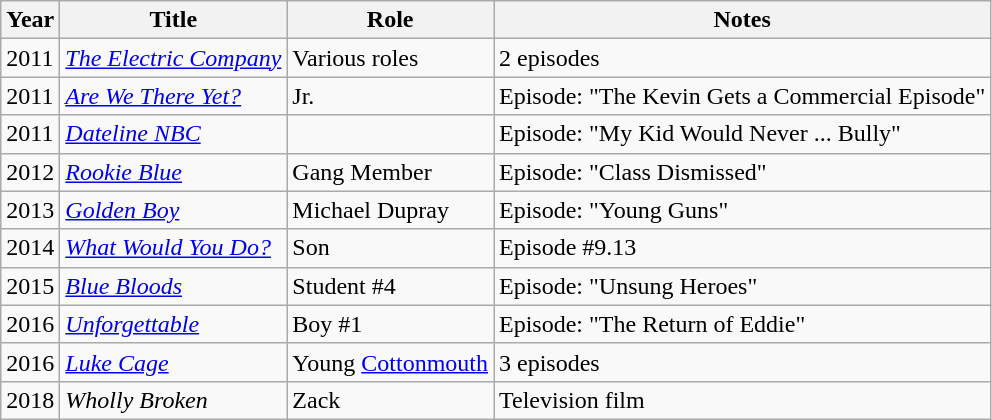<table class="wikitable sortable">
<tr>
<th>Year</th>
<th>Title</th>
<th>Role</th>
<th>Notes</th>
</tr>
<tr>
<td>2011</td>
<td><a href='#'><em>The Electric Company</em></a></td>
<td>Various roles</td>
<td>2 episodes</td>
</tr>
<tr>
<td>2011</td>
<td><a href='#'><em>Are We There Yet?</em></a></td>
<td>Jr.</td>
<td>Episode: "The Kevin Gets a Commercial Episode"</td>
</tr>
<tr>
<td>2011</td>
<td><em><a href='#'>Dateline NBC</a></em></td>
<td></td>
<td>Episode: "My Kid Would Never ... Bully"</td>
</tr>
<tr>
<td>2012</td>
<td><em><a href='#'>Rookie Blue</a></em></td>
<td>Gang Member</td>
<td>Episode: "Class Dismissed"</td>
</tr>
<tr>
<td>2013</td>
<td><a href='#'><em>Golden Boy</em></a></td>
<td>Michael Dupray</td>
<td>Episode: "Young Guns"</td>
</tr>
<tr>
<td>2014</td>
<td><a href='#'><em>What Would You Do?</em></a></td>
<td>Son</td>
<td>Episode #9.13</td>
</tr>
<tr>
<td>2015</td>
<td><a href='#'><em>Blue Bloods</em></a></td>
<td>Student #4</td>
<td>Episode: "Unsung Heroes"</td>
</tr>
<tr>
<td>2016</td>
<td><a href='#'><em>Unforgettable</em></a></td>
<td>Boy #1</td>
<td>Episode: "The Return of Eddie"</td>
</tr>
<tr>
<td>2016</td>
<td><a href='#'><em>Luke Cage</em></a></td>
<td>Young <a href='#'>Cottonmouth</a></td>
<td>3 episodes</td>
</tr>
<tr>
<td>2018</td>
<td><em>Wholly Broken</em></td>
<td>Zack</td>
<td>Television film</td>
</tr>
</table>
